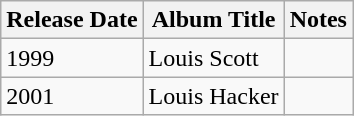<table class="wikitable">
<tr>
<th>Release Date</th>
<th>Album Title</th>
<th>Notes</th>
</tr>
<tr>
<td>1999</td>
<td>Louis Scott</td>
<td></td>
</tr>
<tr>
<td>2001</td>
<td>Louis Hacker</td>
<td></td>
</tr>
</table>
